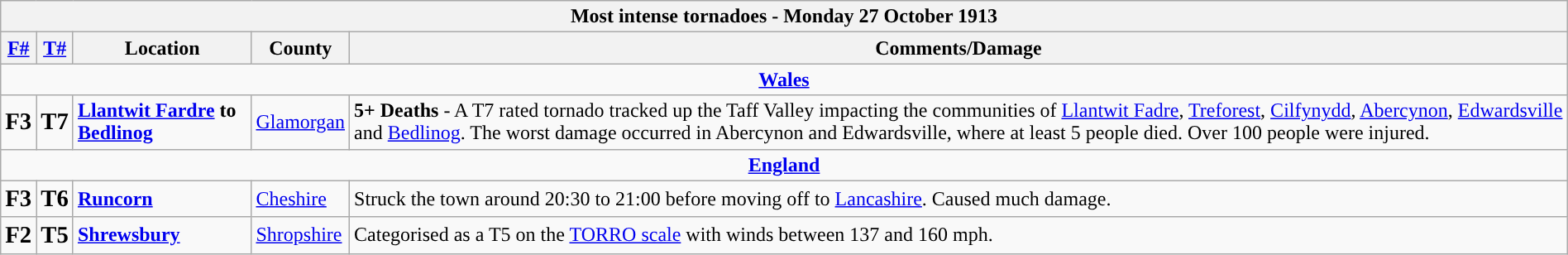<table class="wikitable collapsible" width="100%">
<tr>
<th colspan="8">Most intense tornadoes - Monday 27 October 1913</th>
</tr>
<tr>
<th><a href='#'>F#</a></th>
<th><a href='#'>T#</a></th>
<th>Location</th>
<th>County</th>
<th>Comments/Damage</th>
</tr>
<tr>
<td colspan="5" align=center><strong><a href='#'>Wales</a></strong></td>
</tr>
<tr>
<td><big><strong>F3</strong></big></td>
<td><big><strong>T7</strong></big></td>
<td><strong><a href='#'>Llantwit Fardre</a> to <a href='#'>Bedlinog</a></strong></td>
<td><a href='#'>Glamorgan</a></td>
<td><strong>5+ Deaths</strong> -  A T7 rated tornado tracked up the Taff Valley impacting the communities of <a href='#'>Llantwit Fadre</a>, <a href='#'>Treforest</a>, <a href='#'>Cilfynydd</a>, <a href='#'>Abercynon</a>, <a href='#'>Edwardsville</a> and <a href='#'>Bedlinog</a>. The worst damage occurred in Abercynon and Edwardsville, where at least 5 people died. Over 100 people were injured.</td>
</tr>
<tr>
<td colspan="5" align=center><strong><a href='#'>England</a></strong></td>
</tr>
<tr>
<td><big><strong>F3</strong></big></td>
<td><big><strong>T6</strong></big></td>
<td><strong><a href='#'>Runcorn</a></strong></td>
<td><a href='#'>Cheshire</a></td>
<td>Struck the town around 20:30 to 21:00 before moving off to <a href='#'>Lancashire</a>. Caused much damage.</td>
</tr>
<tr>
<td><big><strong>F2</strong></big></td>
<td><big><strong>T5</strong></big></td>
<td><strong><a href='#'>Shrewsbury</a></strong></td>
<td><a href='#'>Shropshire</a></td>
<td>Categorised as a T5 on the <a href='#'>TORRO scale</a> with winds between 137 and 160 mph.</td>
</tr>
</table>
